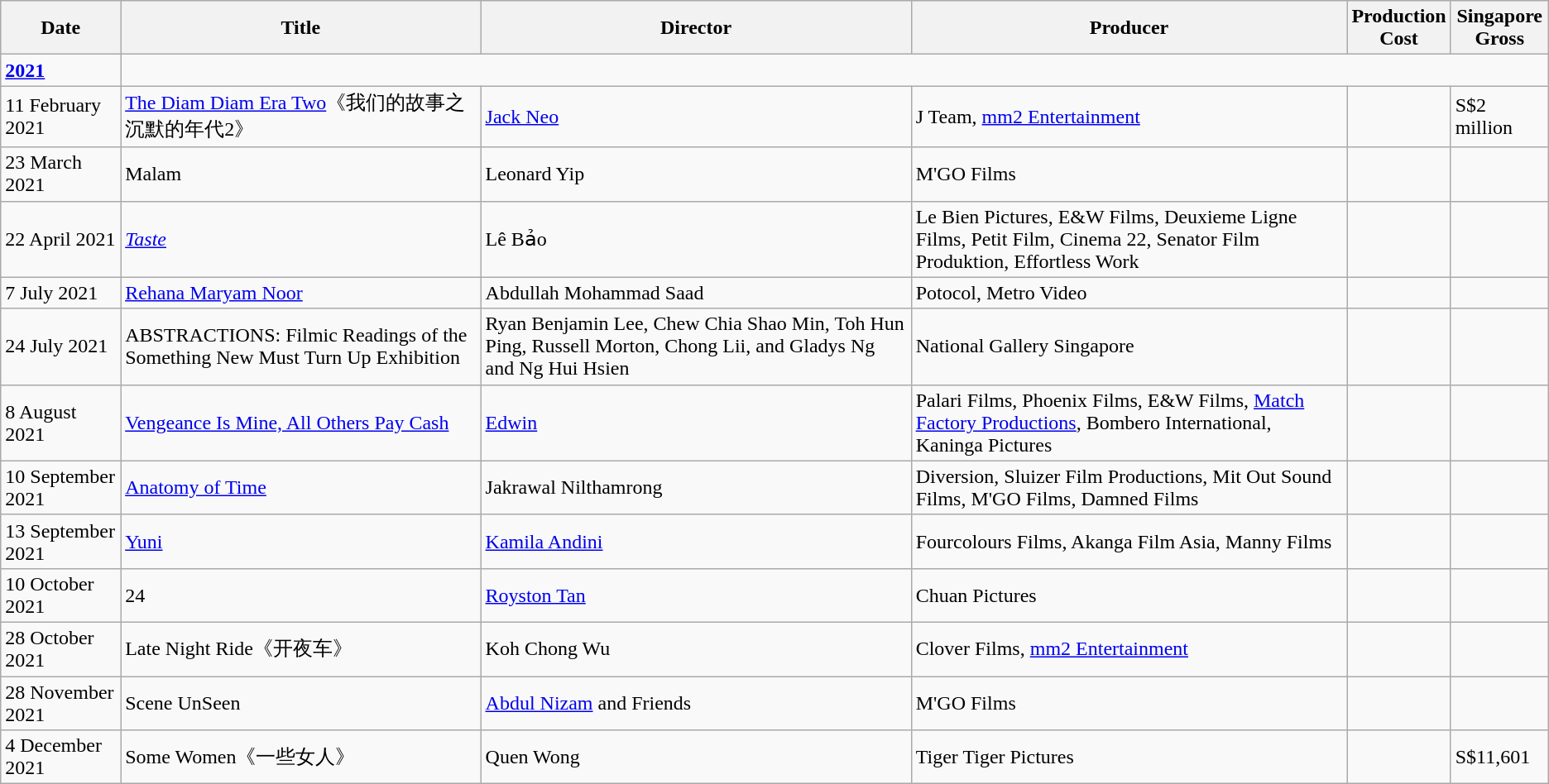<table class="wikitable sortable">
<tr>
<th>Date</th>
<th>Title</th>
<th>Director</th>
<th>Producer</th>
<th>Production<br> Cost</th>
<th>Singapore<br> Gross</th>
</tr>
<tr>
<td><strong><a href='#'>2021</a></strong></td>
</tr>
<tr>
<td>11 February 2021</td>
<td><a href='#'>The Diam Diam Era Two</a>《我们的故事之沉默的年代2》</td>
<td><a href='#'>Jack Neo</a></td>
<td>J Team, <a href='#'>mm2 Entertainment</a></td>
<td></td>
<td>S$2 million</td>
</tr>
<tr>
<td>23 March 2021</td>
<td>Malam</td>
<td>Leonard Yip</td>
<td>M'GO Films</td>
<td></td>
<td></td>
</tr>
<tr>
<td>22 April 2021</td>
<td><em><a href='#'>Taste</a></em></td>
<td>Lê Bảo</td>
<td>Le Bien Pictures, E&W Films, Deuxieme Ligne Films, Petit Film, Cinema 22, Senator Film Produktion, Effortless Work</td>
<td></td>
<td></td>
</tr>
<tr>
<td>7 July 2021</td>
<td><a href='#'>Rehana Maryam Noor</a></td>
<td>Abdullah Mohammad Saad</td>
<td>Potocol,  Metro Video</td>
<td></td>
<td></td>
</tr>
<tr>
<td>24 July 2021</td>
<td>ABSTRACTIONS: Filmic Readings of the Something New Must Turn Up Exhibition</td>
<td>Ryan Benjamin Lee, Chew Chia Shao Min, Toh Hun Ping, Russell Morton, Chong Lii, and Gladys Ng and Ng Hui Hsien</td>
<td>National Gallery Singapore</td>
<td></td>
<td></td>
</tr>
<tr>
<td>8 August 2021</td>
<td><a href='#'>Vengeance Is Mine, All Others Pay Cash</a></td>
<td><a href='#'>Edwin</a></td>
<td>Palari Films, Phoenix Films, E&W Films, <a href='#'>Match Factory Productions</a>, Bombero International, Kaninga Pictures</td>
<td></td>
<td></td>
</tr>
<tr>
<td>10 September 2021</td>
<td><a href='#'>Anatomy of Time</a></td>
<td>Jakrawal Nilthamrong</td>
<td>Diversion, Sluizer Film Productions, Mit Out Sound Films, M'GO Films, Damned Films</td>
<td></td>
<td></td>
</tr>
<tr>
<td>13 September 2021</td>
<td><a href='#'>Yuni</a></td>
<td><a href='#'>Kamila Andini</a></td>
<td>Fourcolours Films, Akanga Film Asia, Manny Films</td>
<td></td>
<td></td>
</tr>
<tr>
<td>10 October 2021</td>
<td>24</td>
<td><a href='#'>Royston Tan</a></td>
<td>Chuan Pictures</td>
<td></td>
<td></td>
</tr>
<tr>
<td>28 October 2021</td>
<td>Late Night Ride《开夜车》</td>
<td>Koh Chong Wu</td>
<td>Clover Films, <a href='#'>mm2 Entertainment</a></td>
<td></td>
<td></td>
</tr>
<tr>
<td>28 November 2021</td>
<td>Scene UnSeen</td>
<td><a href='#'>Abdul Nizam</a> and Friends</td>
<td>M'GO Films</td>
<td></td>
<td></td>
</tr>
<tr>
<td>4 December 2021</td>
<td>Some Women《一些女人》</td>
<td>Quen Wong</td>
<td>Tiger Tiger Pictures</td>
<td></td>
<td>S$11,601</td>
</tr>
</table>
